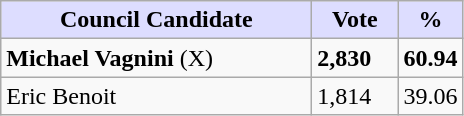<table class="wikitable">
<tr>
<th style="background:#ddf; width:200px;">Council Candidate</th>
<th style="background:#ddf; width:50px;">Vote</th>
<th style="background:#ddf; width:30px;">%</th>
</tr>
<tr>
<td><strong>Michael Vagnini</strong> (X)</td>
<td><strong>2,830</strong></td>
<td><strong>60.94</strong></td>
</tr>
<tr>
<td>Eric Benoit</td>
<td>1,814</td>
<td>39.06</td>
</tr>
</table>
